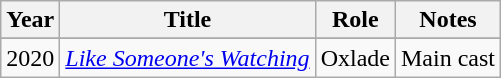<table class="wikitable sortable">
<tr>
<th>Year</th>
<th>Title</th>
<th>Role</th>
<th class="unsortable">Notes</th>
</tr>
<tr>
</tr>
<tr>
<td>2020</td>
<td><em><a href='#'>Like Someone's Watching</a></em></td>
<td>Oxlade</td>
<td>Main cast</td>
</tr>
</table>
